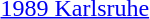<table>
<tr>
<td><a href='#'>1989 Karlsruhe</a></td>
<td></td>
<td></td>
<td></td>
</tr>
</table>
